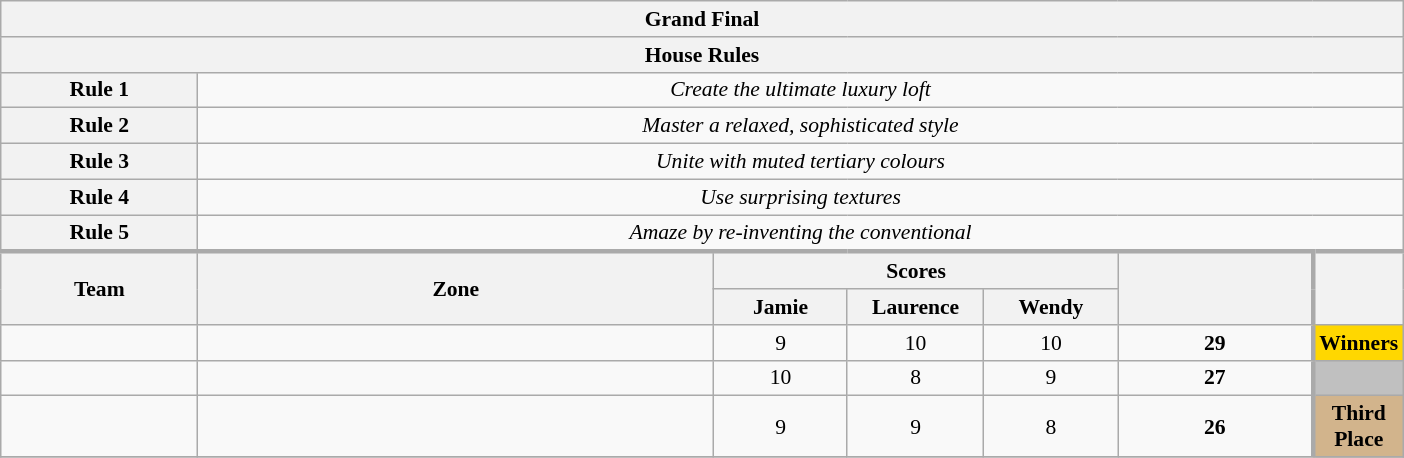<table class="wikitable plainrowheaders" style="text-align:center; font-size:90%; width:65em;">
<tr>
<th colspan="8" >Grand Final</th>
</tr>
<tr>
<th colspan=8 style="width:15%;">House Rules</th>
</tr>
<tr>
<th>Rule 1</th>
<td colspan="8"><em>Create the ultimate luxury loft</em></td>
</tr>
<tr>
<th>Rule 2</th>
<td colspan="8"><em>Master a relaxed, sophisticated style</em></td>
</tr>
<tr>
<th>Rule 3</th>
<td colspan="8"><em>Unite with muted tertiary colours</em></td>
</tr>
<tr>
<th>Rule 4</th>
<td colspan="8"><em>Use surprising textures</em></td>
</tr>
<tr>
<th>Rule 5</th>
<td colspan="8"><em>Amaze by re-inventing the conventional</em></td>
</tr>
<tr style="border-top:3px solid #aaa;">
<th rowspan="2">Team</th>
<th rowspan="2" style="width:40%;">Zone</th>
<th colspan="3" style="width:30%;">Scores</th>
<th rowspan="2" style="width:15%;"></th>
<th rowspan="2" style="width:15%; border-left:3px solid #aaa;"></th>
</tr>
<tr>
<th style="width:10%;">Jamie</th>
<th style="width:10%;">Laurence</th>
<th style="width:10%;">Wendy</th>
</tr>
<tr>
<td style="width:15%;"></td>
<td></td>
<td>9</td>
<td>10</td>
<td>10</td>
<td><strong>29</strong></td>
<td style="border-left:3px solid #aaa;" bgcolor="Gold"><strong>Winners</strong></td>
</tr>
<tr>
<td style="width:15%;"></td>
<td></td>
<td>10</td>
<td>8</td>
<td>9</td>
<td><strong>27</strong></td>
<td style="border-left:3px solid #aaa;" bgcolor="Silver"></td>
</tr>
<tr>
<td style="width:15%;"></td>
<td></td>
<td>9</td>
<td>9</td>
<td>8</td>
<td><strong>26</strong></td>
<td style="border-left:3px solid #aaa;" bgcolor="tan"><strong>Third Place</strong></td>
</tr>
<tr>
</tr>
</table>
